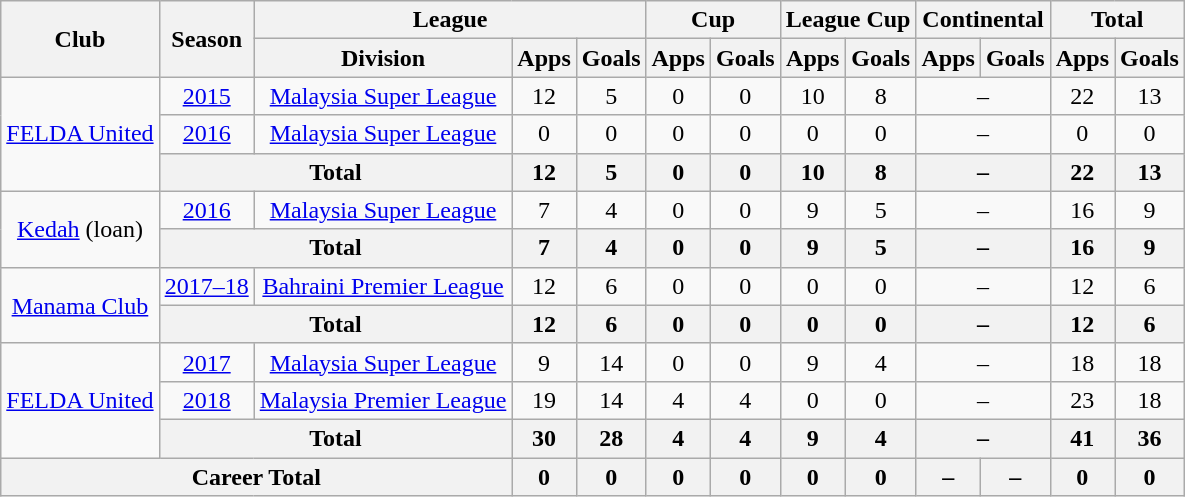<table class=wikitable style="text-align:center">
<tr>
<th rowspan=2>Club</th>
<th rowspan=2>Season</th>
<th colspan=3>League</th>
<th colspan=2>Cup</th>
<th colspan=2>League Cup</th>
<th colspan=2>Continental</th>
<th colspan=2>Total</th>
</tr>
<tr>
<th>Division</th>
<th>Apps</th>
<th>Goals</th>
<th>Apps</th>
<th>Goals</th>
<th>Apps</th>
<th>Goals</th>
<th>Apps</th>
<th>Goals</th>
<th>Apps</th>
<th>Goals</th>
</tr>
<tr>
<td rowspan=3><a href='#'>FELDA United</a></td>
<td><a href='#'>2015</a></td>
<td><a href='#'>Malaysia Super League</a></td>
<td>12</td>
<td>5</td>
<td>0</td>
<td>0</td>
<td>10</td>
<td>8</td>
<td colspan=2>–</td>
<td>22</td>
<td>13</td>
</tr>
<tr>
<td><a href='#'>2016</a></td>
<td><a href='#'>Malaysia Super League</a></td>
<td>0</td>
<td>0</td>
<td>0</td>
<td>0</td>
<td>0</td>
<td>0</td>
<td colspan=2>–</td>
<td>0</td>
<td>0</td>
</tr>
<tr>
<th colspan="2">Total</th>
<th>12</th>
<th>5</th>
<th>0</th>
<th>0</th>
<th>10</th>
<th>8</th>
<th colspan=2>–</th>
<th>22</th>
<th>13</th>
</tr>
<tr>
<td rowspan=2><a href='#'>Kedah</a> (loan)</td>
<td><a href='#'>2016</a></td>
<td><a href='#'>Malaysia Super League</a></td>
<td>7</td>
<td>4</td>
<td>0</td>
<td>0</td>
<td>9</td>
<td>5</td>
<td colspan=2>–</td>
<td>16</td>
<td>9</td>
</tr>
<tr>
<th colspan="2">Total</th>
<th>7</th>
<th>4</th>
<th>0</th>
<th>0</th>
<th>9</th>
<th>5</th>
<th colspan=2>–</th>
<th>16</th>
<th>9</th>
</tr>
<tr>
<td rowspan=2><a href='#'>Manama Club</a></td>
<td><a href='#'>2017–18</a></td>
<td><a href='#'>Bahraini Premier League</a></td>
<td>12</td>
<td>6</td>
<td>0</td>
<td>0</td>
<td>0</td>
<td>0</td>
<td colspan=2>–</td>
<td>12</td>
<td>6</td>
</tr>
<tr>
<th colspan="2">Total</th>
<th>12</th>
<th>6</th>
<th>0</th>
<th>0</th>
<th>0</th>
<th>0</th>
<th colspan=2>–</th>
<th>12</th>
<th>6</th>
</tr>
<tr>
<td rowspan=3><a href='#'>FELDA United</a></td>
<td><a href='#'>2017</a></td>
<td><a href='#'>Malaysia Super League</a></td>
<td>9</td>
<td>14</td>
<td>0</td>
<td>0</td>
<td>9</td>
<td>4</td>
<td colspan=2>–</td>
<td>18</td>
<td>18</td>
</tr>
<tr>
<td><a href='#'>2018</a></td>
<td><a href='#'>Malaysia Premier League</a></td>
<td>19</td>
<td>14</td>
<td>4</td>
<td>4</td>
<td>0</td>
<td>0</td>
<td colspan=2>–</td>
<td>23</td>
<td>18</td>
</tr>
<tr>
<th colspan="2">Total</th>
<th>30</th>
<th>28</th>
<th>4</th>
<th>4</th>
<th>9</th>
<th>4</th>
<th colspan=2>–</th>
<th>41</th>
<th>36</th>
</tr>
<tr>
<th colspan="3">Career Total</th>
<th>0</th>
<th>0</th>
<th>0</th>
<th>0</th>
<th>0</th>
<th>0</th>
<th>–</th>
<th>–</th>
<th>0</th>
<th>0</th>
</tr>
</table>
